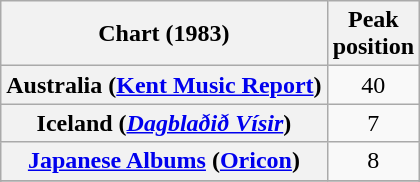<table class="wikitable sortable plainrowheaders" style="text-align:center">
<tr>
<th>Chart (1983)</th>
<th>Peak<br>position</th>
</tr>
<tr>
<th scope="row">Australia (<a href='#'>Kent Music Report</a>)</th>
<td>40</td>
</tr>
<tr>
<th scope="row">Iceland (<em><a href='#'>Dagblaðið Vísir</a></em>)</th>
<td>7</td>
</tr>
<tr>
<th scope="row"><a href='#'>Japanese Albums</a> (<a href='#'>Oricon</a>)</th>
<td>8</td>
</tr>
<tr>
</tr>
<tr>
</tr>
<tr>
</tr>
<tr>
</tr>
</table>
